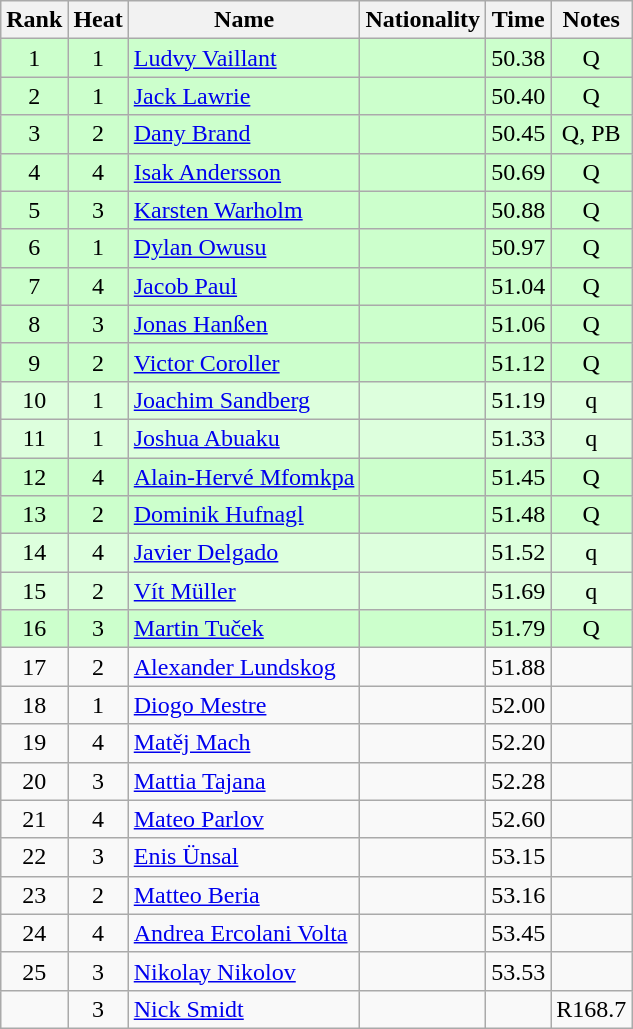<table class="wikitable sortable" style="text-align:center">
<tr>
<th>Rank</th>
<th>Heat</th>
<th>Name</th>
<th>Nationality</th>
<th>Time</th>
<th>Notes</th>
</tr>
<tr bgcolor=ccffcc>
<td>1</td>
<td>1</td>
<td align=left><a href='#'>Ludvy Vaillant</a></td>
<td align=left></td>
<td>50.38</td>
<td>Q</td>
</tr>
<tr bgcolor=ccffcc>
<td>2</td>
<td>1</td>
<td align=left><a href='#'>Jack Lawrie</a></td>
<td align=left></td>
<td>50.40</td>
<td>Q</td>
</tr>
<tr bgcolor=ccffcc>
<td>3</td>
<td>2</td>
<td align=left><a href='#'>Dany Brand</a></td>
<td align=left></td>
<td>50.45</td>
<td>Q, PB</td>
</tr>
<tr bgcolor=ccffcc>
<td>4</td>
<td>4</td>
<td align=left><a href='#'>Isak Andersson</a></td>
<td align=left></td>
<td>50.69</td>
<td>Q</td>
</tr>
<tr bgcolor=ccffcc>
<td>5</td>
<td>3</td>
<td align=left><a href='#'>Karsten Warholm</a></td>
<td align=left></td>
<td>50.88</td>
<td>Q</td>
</tr>
<tr bgcolor=ccffcc>
<td>6</td>
<td>1</td>
<td align=left><a href='#'>Dylan Owusu</a></td>
<td align=left></td>
<td>50.97</td>
<td>Q</td>
</tr>
<tr bgcolor=ccffcc>
<td>7</td>
<td>4</td>
<td align=left><a href='#'>Jacob Paul</a></td>
<td align=left></td>
<td>51.04</td>
<td>Q</td>
</tr>
<tr bgcolor=ccffcc>
<td>8</td>
<td>3</td>
<td align=left><a href='#'>Jonas Hanßen</a></td>
<td align=left></td>
<td>51.06</td>
<td>Q</td>
</tr>
<tr bgcolor=ccffcc>
<td>9</td>
<td>2</td>
<td align=left><a href='#'>Victor Coroller</a></td>
<td align=left></td>
<td>51.12</td>
<td>Q</td>
</tr>
<tr bgcolor=ddffdd>
<td>10</td>
<td>1</td>
<td align=left><a href='#'>Joachim Sandberg</a></td>
<td align=left></td>
<td>51.19</td>
<td>q</td>
</tr>
<tr bgcolor=ddffdd>
<td>11</td>
<td>1</td>
<td align=left><a href='#'>Joshua Abuaku</a></td>
<td align=left></td>
<td>51.33</td>
<td>q</td>
</tr>
<tr bgcolor=ccffcc>
<td>12</td>
<td>4</td>
<td align=left><a href='#'>Alain-Hervé Mfomkpa</a></td>
<td align=left></td>
<td>51.45</td>
<td>Q</td>
</tr>
<tr bgcolor=ccffcc>
<td>13</td>
<td>2</td>
<td align=left><a href='#'>Dominik Hufnagl</a></td>
<td align=left></td>
<td>51.48</td>
<td>Q</td>
</tr>
<tr bgcolor=ddffdd>
<td>14</td>
<td>4</td>
<td align=left><a href='#'>Javier Delgado</a></td>
<td align=left></td>
<td>51.52</td>
<td>q</td>
</tr>
<tr bgcolor=ddffdd>
<td>15</td>
<td>2</td>
<td align=left><a href='#'>Vít Müller</a></td>
<td align=left></td>
<td>51.69</td>
<td>q</td>
</tr>
<tr bgcolor=ccffcc>
<td>16</td>
<td>3</td>
<td align=left><a href='#'>Martin Tuček</a></td>
<td align=left></td>
<td>51.79</td>
<td>Q</td>
</tr>
<tr>
<td>17</td>
<td>2</td>
<td align=left><a href='#'>Alexander Lundskog</a></td>
<td align=left></td>
<td>51.88</td>
<td></td>
</tr>
<tr>
<td>18</td>
<td>1</td>
<td align=left><a href='#'>Diogo Mestre</a></td>
<td align=left></td>
<td>52.00</td>
<td></td>
</tr>
<tr>
<td>19</td>
<td>4</td>
<td align=left><a href='#'>Matěj Mach</a></td>
<td align=left></td>
<td>52.20</td>
<td></td>
</tr>
<tr>
<td>20</td>
<td>3</td>
<td align=left><a href='#'>Mattia Tajana</a></td>
<td align=left></td>
<td>52.28</td>
<td></td>
</tr>
<tr>
<td>21</td>
<td>4</td>
<td align=left><a href='#'>Mateo Parlov</a></td>
<td align=left></td>
<td>52.60</td>
<td></td>
</tr>
<tr>
<td>22</td>
<td>3</td>
<td align=left><a href='#'>Enis Ünsal</a></td>
<td align=left></td>
<td>53.15</td>
<td></td>
</tr>
<tr>
<td>23</td>
<td>2</td>
<td align=left><a href='#'>Matteo Beria</a></td>
<td align=left></td>
<td>53.16</td>
<td></td>
</tr>
<tr>
<td>24</td>
<td>4</td>
<td align=left><a href='#'>Andrea Ercolani Volta</a></td>
<td align=left></td>
<td>53.45</td>
<td></td>
</tr>
<tr>
<td>25</td>
<td>3</td>
<td align=left><a href='#'>Nikolay Nikolov</a></td>
<td align=left></td>
<td>53.53</td>
<td></td>
</tr>
<tr>
<td></td>
<td>3</td>
<td align=left><a href='#'>Nick Smidt</a></td>
<td align=left></td>
<td></td>
<td>R168.7</td>
</tr>
</table>
